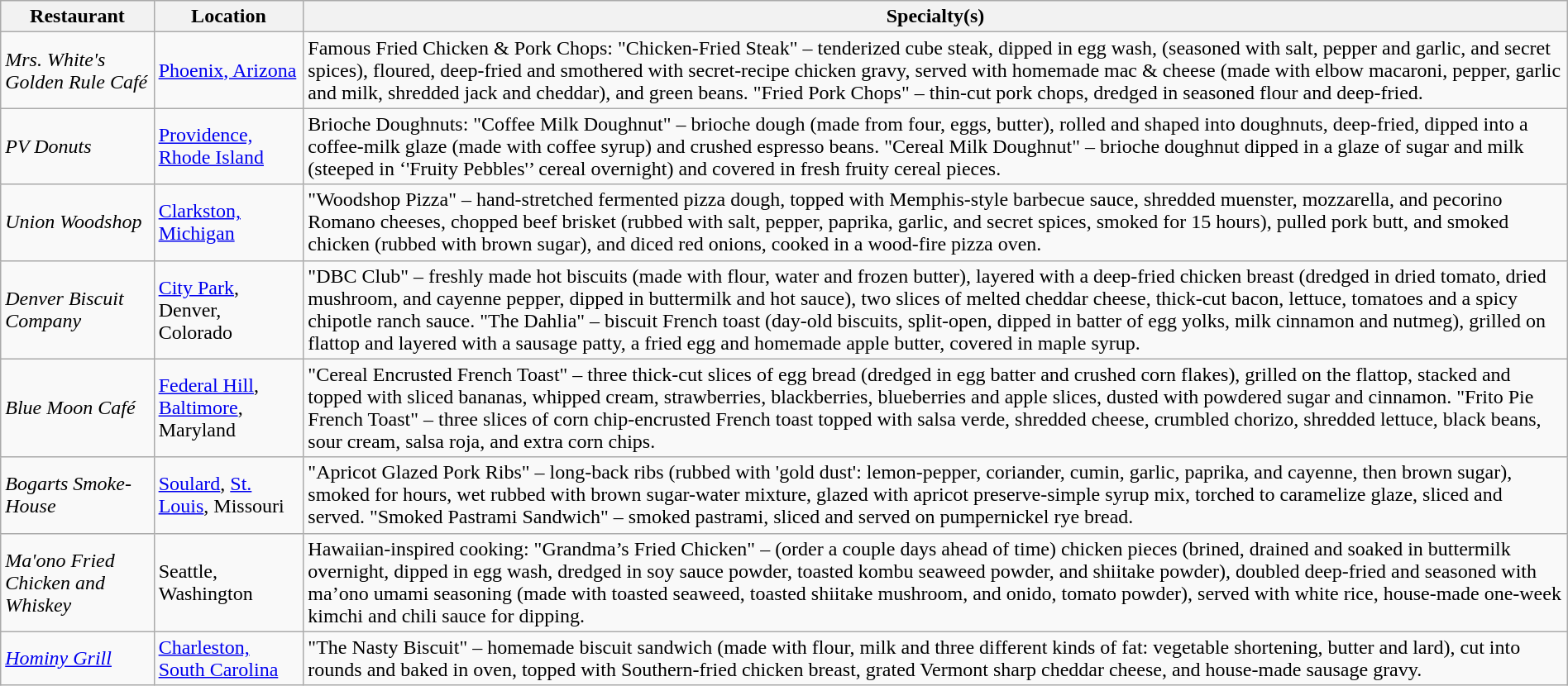<table class="wikitable" style="width:100%;">
<tr>
<th>Restaurant</th>
<th>Location</th>
<th>Specialty(s)</th>
</tr>
<tr>
<td><em>Mrs. White's Golden Rule Café</em></td>
<td><a href='#'>Phoenix, Arizona</a></td>
<td>Famous Fried Chicken & Pork Chops: "Chicken-Fried Steak" – tenderized cube steak, dipped in egg wash, (seasoned with salt, pepper and garlic, and secret spices), floured, deep-fried and smothered with secret-recipe chicken gravy, served with homemade mac & cheese (made with elbow macaroni, pepper, garlic and milk, shredded jack and cheddar), and green beans. "Fried Pork Chops" – thin-cut pork chops, dredged in seasoned flour and deep-fried.</td>
</tr>
<tr>
<td><em>PV Donuts</em></td>
<td><a href='#'>Providence, Rhode Island</a></td>
<td>Brioche Doughnuts: "Coffee Milk Doughnut" – brioche dough (made from four, eggs, butter), rolled and shaped into doughnuts, deep-fried, dipped into a coffee-milk glaze (made with coffee syrup) and crushed espresso beans. "Cereal Milk Doughnut" – brioche doughnut dipped in a glaze of sugar and milk (steeped in ‘'Fruity Pebbles'’ cereal overnight) and covered in fresh fruity cereal pieces.</td>
</tr>
<tr>
<td><em>Union Woodshop</em></td>
<td><a href='#'>Clarkston, Michigan</a></td>
<td>"Woodshop Pizza" – hand-stretched fermented pizza dough, topped with Memphis-style barbecue sauce, shredded muenster, mozzarella, and pecorino Romano cheeses, chopped beef brisket (rubbed with salt, pepper, paprika, garlic, and secret spices, smoked for 15 hours), pulled pork butt, and smoked chicken (rubbed with brown sugar), and diced red onions, cooked in a wood-fire pizza oven.</td>
</tr>
<tr>
<td><em>Denver Biscuit Company</em></td>
<td><a href='#'>City Park</a>, Denver, Colorado</td>
<td>"DBC Club" – freshly made hot biscuits (made with flour, water and frozen butter), layered with a deep-fried chicken breast (dredged in dried tomato, dried mushroom, and cayenne pepper, dipped in buttermilk and hot sauce), two slices of melted cheddar cheese, thick-cut bacon, lettuce, tomatoes and a spicy chipotle ranch sauce. "The Dahlia" – biscuit French toast (day-old biscuits, split-open, dipped in batter of egg yolks, milk cinnamon and nutmeg), grilled on flattop and layered with a sausage patty, a fried egg and homemade apple butter, covered in maple syrup.</td>
</tr>
<tr>
<td><em>Blue Moon Café</em></td>
<td><a href='#'>Federal Hill</a>, <a href='#'>Baltimore</a>, Maryland</td>
<td>"Cereal Encrusted French Toast" – three thick-cut slices of egg bread (dredged in egg batter and crushed corn flakes), grilled on the flattop, stacked and topped with sliced bananas, whipped cream, strawberries, blackberries, blueberries and apple slices, dusted with powdered sugar and cinnamon. "Frito Pie French Toast" – three slices of corn chip-encrusted French toast topped with salsa verde, shredded cheese, crumbled chorizo, shredded lettuce, black beans, sour cream, salsa roja, and extra corn chips.</td>
</tr>
<tr>
<td><em>Bogarts Smoke-House</em></td>
<td><a href='#'>Soulard</a>, <a href='#'>St. Louis</a>, Missouri</td>
<td>"Apricot Glazed Pork Ribs" – long-back ribs (rubbed with 'gold dust': lemon-pepper, coriander, cumin, garlic, paprika, and cayenne, then brown sugar), smoked for  hours, wet rubbed with brown sugar-water mixture, glazed with apricot preserve-simple syrup mix, torched to caramelize glaze, sliced and served. "Smoked Pastrami Sandwich" – smoked pastrami, sliced and served on pumpernickel rye bread.</td>
</tr>
<tr>
<td><em>Ma'ono Fried Chicken and Whiskey</em></td>
<td>Seattle, Washington</td>
<td>Hawaiian-inspired cooking: "Grandma’s Fried Chicken" – (order a couple days ahead of time) chicken pieces (brined, drained and soaked in buttermilk overnight, dipped in egg wash, dredged in soy sauce powder, toasted kombu seaweed powder, and shiitake powder), doubled deep-fried and seasoned with ma’ono umami seasoning (made with toasted seaweed, toasted shiitake mushroom, and onido, tomato powder), served with white rice, house-made one-week kimchi and chili sauce for dipping.</td>
</tr>
<tr>
<td><em><a href='#'>Hominy Grill</a></em></td>
<td><a href='#'>Charleston, South Carolina</a></td>
<td>"The Nasty Biscuit" – homemade biscuit sandwich (made with flour, milk and three different kinds of fat: vegetable shortening, butter and lard), cut into rounds and baked in oven, topped with Southern-fried chicken breast, grated Vermont sharp cheddar cheese, and house-made sausage gravy.</td>
</tr>
</table>
